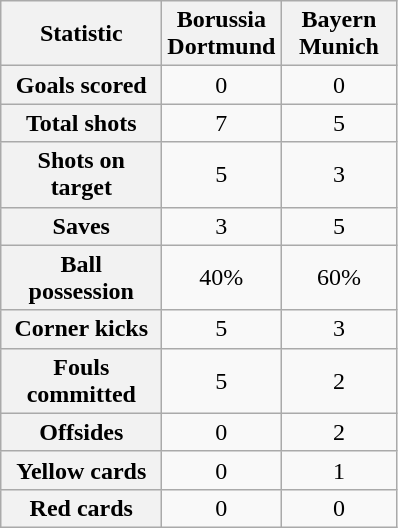<table class="wikitable plainrowheaders" style="text-align:center">
<tr>
<th scope="col" style="width:100px">Statistic</th>
<th scope="col" style="width:70px">Borussia Dortmund</th>
<th scope="col" style="width:70px">Bayern Munich</th>
</tr>
<tr>
<th scope=row>Goals scored</th>
<td>0</td>
<td>0</td>
</tr>
<tr>
<th scope=row>Total shots</th>
<td>7</td>
<td>5</td>
</tr>
<tr>
<th scope=row>Shots on target</th>
<td>5</td>
<td>3</td>
</tr>
<tr>
<th scope=row>Saves</th>
<td>3</td>
<td>5</td>
</tr>
<tr>
<th scope=row>Ball possession</th>
<td>40%</td>
<td>60%</td>
</tr>
<tr>
<th scope=row>Corner kicks</th>
<td>5</td>
<td>3</td>
</tr>
<tr>
<th scope=row>Fouls committed</th>
<td>5</td>
<td>2</td>
</tr>
<tr>
<th scope=row>Offsides</th>
<td>0</td>
<td>2</td>
</tr>
<tr>
<th scope=row>Yellow cards</th>
<td>0</td>
<td>1</td>
</tr>
<tr>
<th scope=row>Red cards</th>
<td>0</td>
<td>0</td>
</tr>
</table>
